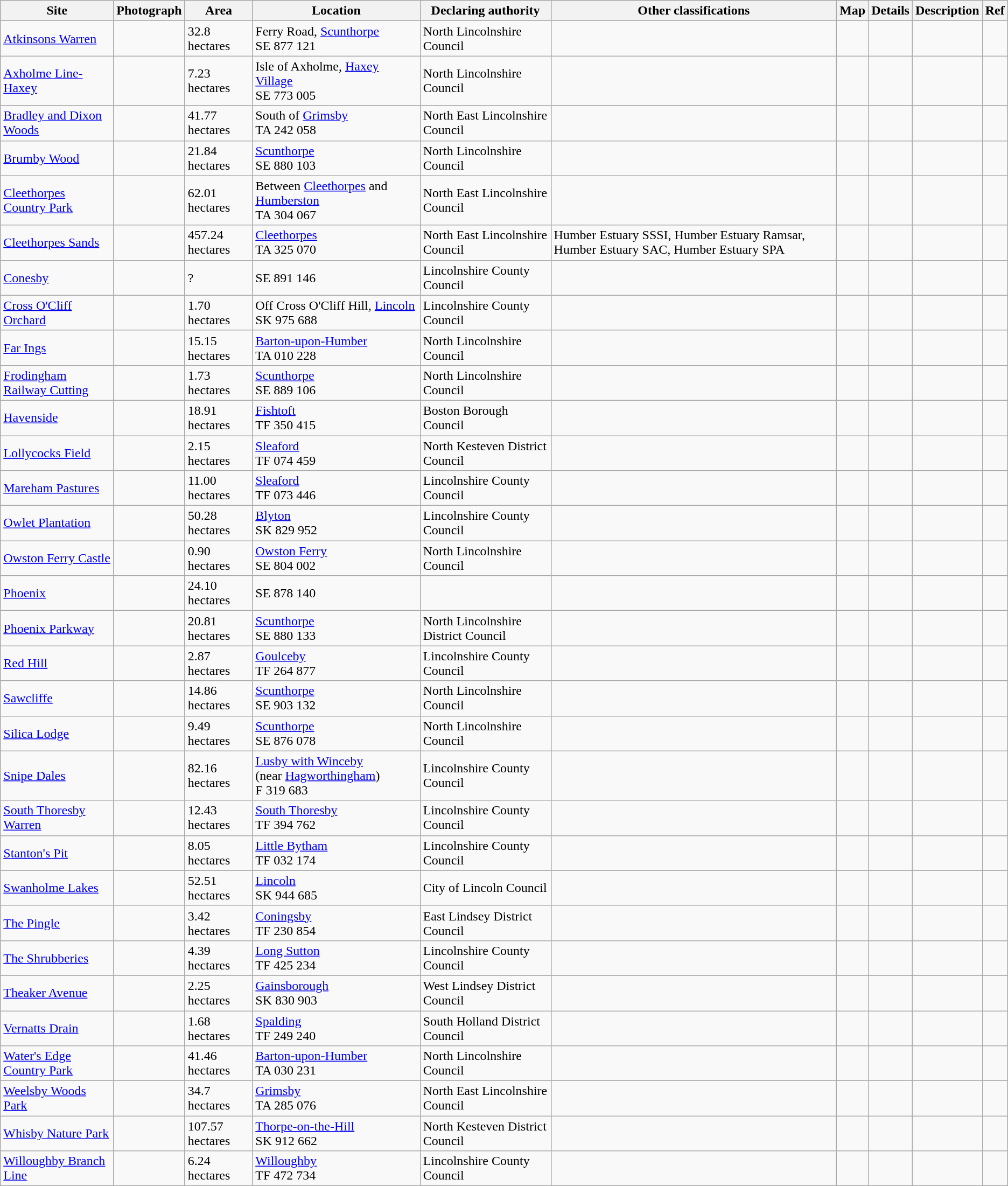<table class="wikitable">
<tr>
<th>Site</th>
<th>Photograph</th>
<th>Area</th>
<th>Location</th>
<th>Declaring authority</th>
<th>Other classifications</th>
<th>Map</th>
<th>Details</th>
<th>Description</th>
<th>Ref</th>
</tr>
<tr>
<td><a href='#'>Atkinsons Warren</a></td>
<td></td>
<td>32.8 hectares</td>
<td>Ferry Road, <a href='#'>Scunthorpe</a><br>SE 877 121</td>
<td>North Lincolnshire Council</td>
<td></td>
<td></td>
<td></td>
<td></td>
<td></td>
</tr>
<tr>
<td><a href='#'>Axholme Line-Haxey</a></td>
<td></td>
<td>7.23 hectares</td>
<td>Isle of Axholme, <a href='#'>Haxey Village</a><br>SE 773 005</td>
<td>North Lincolnshire Council</td>
<td></td>
<td></td>
<td></td>
<td></td>
<td></td>
</tr>
<tr>
<td><a href='#'>Bradley and Dixon Woods</a></td>
<td></td>
<td>41.77 hectares</td>
<td>South of <a href='#'>Grimsby</a><br>TA 242 058</td>
<td>North East Lincolnshire Council</td>
<td></td>
<td></td>
<td></td>
<td></td>
<td></td>
</tr>
<tr>
<td><a href='#'>Brumby Wood</a></td>
<td></td>
<td>21.84 hectares</td>
<td><a href='#'>Scunthorpe</a><br>SE 880 103</td>
<td>North Lincolnshire Council</td>
<td></td>
<td></td>
<td></td>
<td></td>
<td></td>
</tr>
<tr>
<td><a href='#'>Cleethorpes Country Park</a></td>
<td></td>
<td>62.01 hectares</td>
<td>Between <a href='#'>Cleethorpes</a> and <a href='#'>Humberston</a><br>TA 304 067</td>
<td>North East Lincolnshire Council</td>
<td></td>
<td></td>
<td></td>
<td></td>
<td></td>
</tr>
<tr>
<td><a href='#'>Cleethorpes Sands</a></td>
<td></td>
<td>457.24 hectares</td>
<td><a href='#'>Cleethorpes</a><br>TA 325 070</td>
<td>North East Lincolnshire Council</td>
<td>Humber Estuary SSSI, Humber Estuary Ramsar, Humber Estuary SAC, Humber Estuary SPA</td>
<td></td>
<td></td>
<td></td>
<td></td>
</tr>
<tr>
<td><a href='#'>Conesby</a></td>
<td></td>
<td>?</td>
<td>SE 891 146</td>
<td>Lincolnshire County Council</td>
<td></td>
<td></td>
<td></td>
<td></td>
<td></td>
</tr>
<tr>
<td><a href='#'>Cross O'Cliff Orchard</a></td>
<td></td>
<td>1.70 hectares</td>
<td>Off Cross O'Cliff Hill, <a href='#'>Lincoln</a><br>SK 975 688</td>
<td>Lincolnshire County Council</td>
<td></td>
<td></td>
<td></td>
<td></td>
<td></td>
</tr>
<tr>
<td><a href='#'>Far Ings</a></td>
<td></td>
<td>15.15 hectares</td>
<td><a href='#'>Barton-upon-Humber</a><br>TA 010 228</td>
<td>North Lincolnshire Council</td>
<td></td>
<td></td>
<td></td>
<td></td>
<td></td>
</tr>
<tr>
<td><a href='#'>Frodingham Railway Cutting</a></td>
<td></td>
<td>1.73 hectares</td>
<td><a href='#'>Scunthorpe</a><br>SE 889 106</td>
<td>North Lincolnshire Council</td>
<td></td>
<td></td>
<td></td>
<td></td>
<td></td>
</tr>
<tr>
<td><a href='#'>Havenside</a></td>
<td></td>
<td>18.91 hectares</td>
<td><a href='#'>Fishtoft</a><br>TF 350 415</td>
<td>Boston Borough Council</td>
<td></td>
<td></td>
<td></td>
<td></td>
<td></td>
</tr>
<tr>
<td><a href='#'>Lollycocks Field</a></td>
<td></td>
<td>2.15 hectares</td>
<td><a href='#'>Sleaford</a><br>TF 074 459</td>
<td>North Kesteven District Council</td>
<td></td>
<td></td>
<td></td>
<td></td>
<td></td>
</tr>
<tr>
<td><a href='#'>Mareham Pastures</a></td>
<td></td>
<td>11.00 hectares</td>
<td><a href='#'>Sleaford</a><br>TF 073 446</td>
<td>Lincolnshire County Council</td>
<td></td>
<td></td>
<td></td>
<td></td>
<td></td>
</tr>
<tr>
<td><a href='#'>Owlet Plantation</a></td>
<td></td>
<td>50.28 hectares</td>
<td><a href='#'>Blyton</a><br>SK 829 952</td>
<td>Lincolnshire County Council</td>
<td></td>
<td></td>
<td></td>
<td></td>
<td></td>
</tr>
<tr>
<td><a href='#'>Owston Ferry Castle</a></td>
<td></td>
<td>0.90 hectares</td>
<td><a href='#'>Owston Ferry</a><br>SE 804 002</td>
<td>North Lincolnshire Council</td>
<td></td>
<td></td>
<td></td>
<td></td>
<td></td>
</tr>
<tr>
<td><a href='#'>Phoenix</a></td>
<td></td>
<td>24.10 hectares</td>
<td>SE 878 140</td>
<td></td>
<td></td>
<td></td>
<td></td>
<td></td>
<td></td>
</tr>
<tr>
<td><a href='#'>Phoenix Parkway</a></td>
<td></td>
<td>20.81 hectares</td>
<td><a href='#'>Scunthorpe</a><br>SE 880 133</td>
<td>North Lincolnshire District Council</td>
<td></td>
<td></td>
<td></td>
<td></td>
<td></td>
</tr>
<tr>
<td><a href='#'>Red Hill</a></td>
<td></td>
<td>2.87 hectares</td>
<td><a href='#'>Goulceby</a><br>TF 264 877</td>
<td>Lincolnshire County Council</td>
<td></td>
<td></td>
<td></td>
<td></td>
<td></td>
</tr>
<tr>
<td><a href='#'>Sawcliffe</a></td>
<td></td>
<td>14.86 hectares</td>
<td><a href='#'>Scunthorpe</a><br>SE 903 132</td>
<td>North Lincolnshire Council</td>
<td></td>
<td></td>
<td></td>
<td></td>
<td></td>
</tr>
<tr>
<td><a href='#'>Silica Lodge</a></td>
<td></td>
<td>9.49 hectares</td>
<td><a href='#'>Scunthorpe</a><br>SE 876 078</td>
<td>North Lincolnshire Council</td>
<td></td>
<td></td>
<td></td>
<td></td>
<td></td>
</tr>
<tr>
<td><a href='#'>Snipe Dales</a></td>
<td></td>
<td>82.16 hectares</td>
<td><a href='#'>Lusby with Winceby</a><br>(near <a href='#'>Hagworthingham</a>)<br>F 319 683</td>
<td>Lincolnshire County Council</td>
<td></td>
<td></td>
<td></td>
<td></td>
<td></td>
</tr>
<tr>
<td><a href='#'>South Thoresby Warren</a></td>
<td></td>
<td>12.43 hectares</td>
<td><a href='#'>South Thoresby</a><br>TF 394 762</td>
<td>Lincolnshire County Council</td>
<td></td>
<td></td>
<td></td>
<td></td>
<td></td>
</tr>
<tr>
<td><a href='#'>Stanton's Pit</a></td>
<td></td>
<td>8.05 hectares</td>
<td><a href='#'>Little Bytham</a><br>TF 032 174</td>
<td>Lincolnshire County Council</td>
<td></td>
<td></td>
<td></td>
<td></td>
<td></td>
</tr>
<tr>
<td><a href='#'>Swanholme Lakes</a></td>
<td></td>
<td>52.51 hectares</td>
<td><a href='#'>Lincoln</a><br>SK 944 685</td>
<td>City of Lincoln Council</td>
<td></td>
<td></td>
<td></td>
<td></td>
<td></td>
</tr>
<tr>
<td><a href='#'>The Pingle</a></td>
<td></td>
<td>3.42 hectares</td>
<td><a href='#'>Coningsby</a><br>TF 230 854</td>
<td>East Lindsey District Council</td>
<td></td>
<td></td>
<td></td>
<td></td>
<td></td>
</tr>
<tr>
<td><a href='#'>The Shrubberies</a></td>
<td></td>
<td>4.39 hectares</td>
<td><a href='#'>Long Sutton</a><br>TF 425 234</td>
<td>Lincolnshire County Council</td>
<td></td>
<td></td>
<td></td>
<td></td>
<td></td>
</tr>
<tr>
<td><a href='#'>Theaker Avenue</a></td>
<td></td>
<td>2.25 hectares</td>
<td><a href='#'>Gainsborough</a><br>SK 830 903</td>
<td>West Lindsey District Council</td>
<td></td>
<td></td>
<td></td>
<td></td>
<td></td>
</tr>
<tr>
<td><a href='#'>Vernatts Drain</a></td>
<td></td>
<td>1.68 hectares</td>
<td><a href='#'>Spalding</a><br>TF 249 240</td>
<td>South Holland District Council</td>
<td></td>
<td></td>
<td></td>
<td></td>
<td></td>
</tr>
<tr>
<td><a href='#'>Water's Edge Country Park</a></td>
<td></td>
<td>41.46 hectares</td>
<td><a href='#'>Barton-upon-Humber</a><br>TA 030 231</td>
<td>North Lincolnshire Council</td>
<td></td>
<td></td>
<td></td>
<td></td>
<td></td>
</tr>
<tr>
<td><a href='#'>Weelsby Woods Park</a></td>
<td></td>
<td>34.7 hectares</td>
<td><a href='#'>Grimsby</a><br>TA 285 076</td>
<td>North East Lincolnshire Council</td>
<td></td>
<td></td>
<td></td>
<td></td>
<td></td>
</tr>
<tr>
<td><a href='#'>Whisby Nature Park</a></td>
<td></td>
<td>107.57 hectares</td>
<td><a href='#'>Thorpe-on-the-Hill</a><br>SK 912 662</td>
<td>North Kesteven District Council</td>
<td></td>
<td></td>
<td></td>
<td></td>
<td></td>
</tr>
<tr>
<td><a href='#'>Willoughby Branch Line</a></td>
<td></td>
<td>6.24 hectares</td>
<td><a href='#'>Willoughby</a><br>TF 472 734</td>
<td>Lincolnshire County Council</td>
<td></td>
<td></td>
<td></td>
<td></td>
<td></td>
</tr>
</table>
